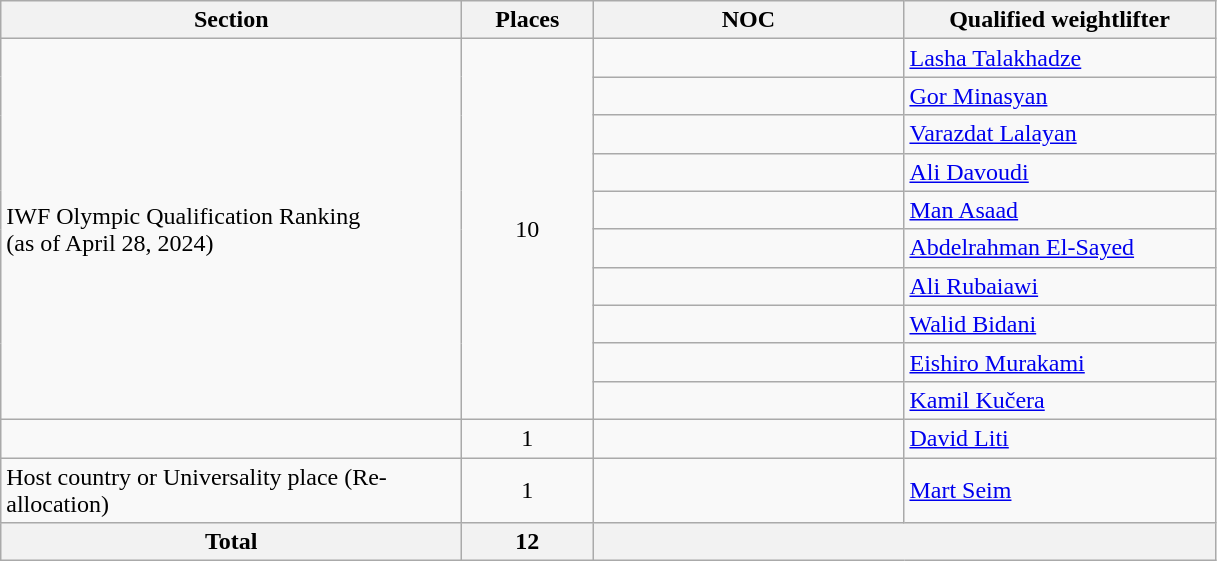<table class="wikitable">
<tr>
<th width=300>Section</th>
<th width=80>Places</th>
<th width=200>NOC</th>
<th width=200>Qualified weightlifter</th>
</tr>
<tr>
<td rowspan=10>IWF Olympic Qualification Ranking<br>(as of April 28, 2024)</td>
<td rowspan=10 align=center>10</td>
<td></td>
<td><a href='#'>Lasha Talakhadze</a></td>
</tr>
<tr>
<td></td>
<td><a href='#'>Gor Minasyan</a></td>
</tr>
<tr>
<td></td>
<td><a href='#'>Varazdat Lalayan</a></td>
</tr>
<tr>
<td></td>
<td><a href='#'>Ali Davoudi</a></td>
</tr>
<tr>
<td></td>
<td><a href='#'>Man Asaad</a></td>
</tr>
<tr>
<td></td>
<td><a href='#'>Abdelrahman El-Sayed</a></td>
</tr>
<tr>
<td></td>
<td><a href='#'>Ali Rubaiawi</a></td>
</tr>
<tr>
<td></td>
<td><a href='#'>Walid Bidani</a></td>
</tr>
<tr>
<td></td>
<td><a href='#'>Eishiro Murakami</a></td>
</tr>
<tr>
<td></td>
<td><a href='#'>Kamil Kučera</a></td>
</tr>
<tr>
<td></td>
<td align=center>1</td>
<td></td>
<td><a href='#'>David Liti</a></td>
</tr>
<tr>
<td>Host country or Universality place (Re-allocation)</td>
<td align=center>1</td>
<td></td>
<td><a href='#'>Mart Seim</a></td>
</tr>
<tr>
<th>Total</th>
<th>12</th>
<th colspan=2></th>
</tr>
</table>
